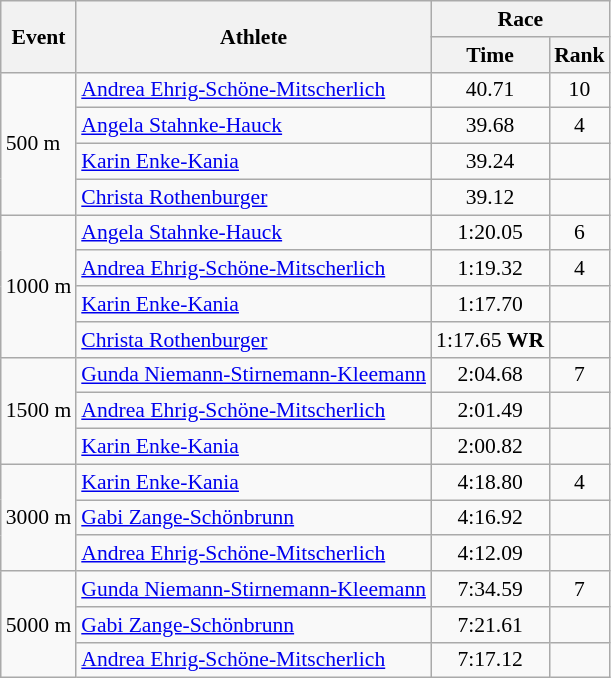<table class="wikitable" border="1" style="font-size:90%">
<tr>
<th rowspan=2>Event</th>
<th rowspan=2>Athlete</th>
<th colspan=2>Race</th>
</tr>
<tr>
<th>Time</th>
<th>Rank</th>
</tr>
<tr>
<td rowspan=4>500 m</td>
<td><a href='#'>Andrea Ehrig-Schöne-Mitscherlich</a></td>
<td align=center>40.71</td>
<td align=center>10</td>
</tr>
<tr>
<td><a href='#'>Angela Stahnke-Hauck</a></td>
<td align=center>39.68</td>
<td align=center>4</td>
</tr>
<tr>
<td><a href='#'>Karin Enke-Kania</a></td>
<td align=center>39.24</td>
<td align=center></td>
</tr>
<tr>
<td><a href='#'>Christa Rothenburger</a></td>
<td align=center>39.12</td>
<td align=center></td>
</tr>
<tr>
<td rowspan=4>1000 m</td>
<td><a href='#'>Angela Stahnke-Hauck</a></td>
<td align=center>1:20.05</td>
<td align=center>6</td>
</tr>
<tr>
<td><a href='#'>Andrea Ehrig-Schöne-Mitscherlich</a></td>
<td align=center>1:19.32</td>
<td align=center>4</td>
</tr>
<tr>
<td><a href='#'>Karin Enke-Kania</a></td>
<td align=center>1:17.70</td>
<td align=center></td>
</tr>
<tr>
<td><a href='#'>Christa Rothenburger</a></td>
<td align=center>1:17.65 <strong>WR</strong></td>
<td align=center></td>
</tr>
<tr>
<td rowspan=3>1500 m</td>
<td><a href='#'>Gunda Niemann-Stirnemann-Kleemann</a></td>
<td align=center>2:04.68</td>
<td align=center>7</td>
</tr>
<tr>
<td><a href='#'>Andrea Ehrig-Schöne-Mitscherlich</a></td>
<td align=center>2:01.49</td>
<td align=center></td>
</tr>
<tr>
<td><a href='#'>Karin Enke-Kania</a></td>
<td align=center>2:00.82</td>
<td align=center></td>
</tr>
<tr>
<td rowspan=3>3000 m</td>
<td><a href='#'>Karin Enke-Kania</a></td>
<td align=center>4:18.80</td>
<td align=center>4</td>
</tr>
<tr>
<td><a href='#'>Gabi Zange-Schönbrunn</a></td>
<td align=center>4:16.92</td>
<td align=center></td>
</tr>
<tr>
<td><a href='#'>Andrea Ehrig-Schöne-Mitscherlich</a></td>
<td align=center>4:12.09</td>
<td align=center></td>
</tr>
<tr>
<td rowspan=3>5000 m</td>
<td><a href='#'>Gunda Niemann-Stirnemann-Kleemann</a></td>
<td align=center>7:34.59</td>
<td align=center>7</td>
</tr>
<tr>
<td><a href='#'>Gabi Zange-Schönbrunn</a></td>
<td align=center>7:21.61</td>
<td align=center></td>
</tr>
<tr>
<td><a href='#'>Andrea Ehrig-Schöne-Mitscherlich</a></td>
<td align=center>7:17.12</td>
<td align=center></td>
</tr>
</table>
